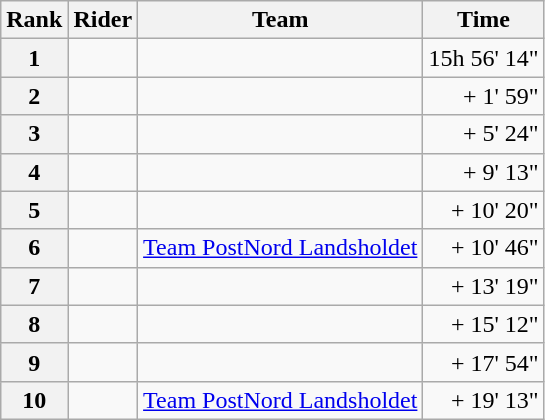<table class="wikitable" margin-bottom:0;">
<tr>
<th scope="col">Rank</th>
<th scope="col">Rider</th>
<th scope="col">Team</th>
<th scope="col">Time</th>
</tr>
<tr>
<th scope="row">1</th>
<td> </td>
<td></td>
<td align="right">15h 56' 14"</td>
</tr>
<tr>
<th scope="row">2</th>
<td></td>
<td></td>
<td align="right">+ 1' 59"</td>
</tr>
<tr>
<th scope="row">3</th>
<td></td>
<td></td>
<td align="right">+ 5' 24"</td>
</tr>
<tr>
<th scope="row">4</th>
<td></td>
<td></td>
<td align="right">+ 9' 13"</td>
</tr>
<tr>
<th scope="row">5</th>
<td></td>
<td></td>
<td align="right">+ 10' 20"</td>
</tr>
<tr>
<th scope="row">6</th>
<td></td>
<td><a href='#'>Team PostNord Landsholdet</a></td>
<td align="right">+ 10' 46"</td>
</tr>
<tr>
<th scope="row">7</th>
<td></td>
<td></td>
<td align="right">+ 13' 19"</td>
</tr>
<tr>
<th scope="row">8</th>
<td> </td>
<td></td>
<td align="right">+ 15' 12"</td>
</tr>
<tr>
<th scope="row">9</th>
<td></td>
<td></td>
<td align="right">+ 17' 54"</td>
</tr>
<tr>
<th scope="row">10</th>
<td></td>
<td><a href='#'>Team PostNord Landsholdet</a></td>
<td align="right">+ 19' 13"</td>
</tr>
</table>
